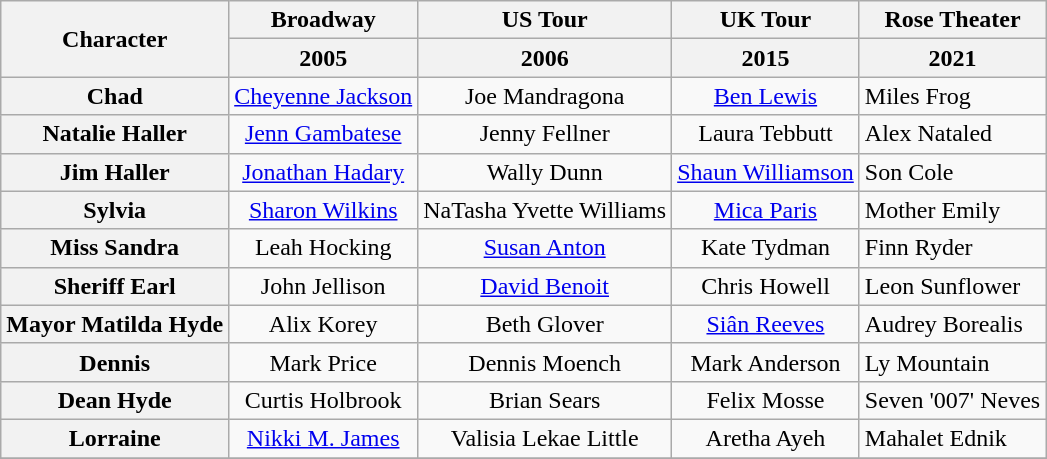<table class="wikitable" style="width=10%">
<tr>
<th rowspan=2>Character</th>
<th>Broadway</th>
<th>US Tour</th>
<th>UK Tour</th>
<th>Rose Theater</th>
</tr>
<tr>
<th>2005</th>
<th>2006</th>
<th>2015</th>
<th>2021</th>
</tr>
<tr>
<th style="text-align:center;">Chad</th>
<td style="text-align:center;"><a href='#'>Cheyenne Jackson</a></td>
<td style="text-align:center;">Joe Mandragona</td>
<td style="text-align:center;"><a href='#'>Ben Lewis</a></td>
<td>Miles Frog</td>
</tr>
<tr>
<th style="text-align:center;">Natalie Haller</th>
<td style="text-align:center;"><a href='#'>Jenn Gambatese</a></td>
<td style="text-align:center;">Jenny Fellner</td>
<td style="text-align:center;">Laura Tebbutt</td>
<td>Alex Nataled</td>
</tr>
<tr>
<th style="text-align:center;">Jim Haller</th>
<td style="text-align:center;"><a href='#'>Jonathan Hadary</a></td>
<td style="text-align:center;">Wally Dunn</td>
<td style="text-align:center;"><a href='#'>Shaun Williamson</a></td>
<td>Son Cole</td>
</tr>
<tr>
<th style="text-align:center;">Sylvia</th>
<td style="text-align:center;"><a href='#'>Sharon Wilkins</a></td>
<td style="text-align:center;">NaTasha Yvette Williams</td>
<td style="text-align:center;"><a href='#'>Mica Paris</a></td>
<td>Mother Emily</td>
</tr>
<tr>
<th style="text-align:center;">Miss Sandra</th>
<td style="text-align:center;">Leah Hocking</td>
<td style="text-align:center;"><a href='#'>Susan Anton</a></td>
<td style="text-align:center;">Kate Tydman</td>
<td>Finn Ryder</td>
</tr>
<tr>
<th style="text-align:center;">Sheriff Earl</th>
<td style="text-align:center;">John Jellison</td>
<td style="text-align:center;"><a href='#'>David Benoit</a></td>
<td style="text-align:center;">Chris Howell</td>
<td>Leon Sunflower</td>
</tr>
<tr>
<th style="text-align:center;">Mayor Matilda Hyde</th>
<td style="text-align:center;">Alix Korey</td>
<td style="text-align:center;">Beth Glover</td>
<td style="text-align:center;"><a href='#'>Siân Reeves</a></td>
<td>Audrey Borealis</td>
</tr>
<tr>
<th style="text-align:center;">Dennis</th>
<td style="text-align:center;">Mark Price</td>
<td style="text-align:center;">Dennis Moench</td>
<td style="text-align:center;">Mark Anderson</td>
<td>Ly Mountain</td>
</tr>
<tr>
<th style="text-align:center;">Dean Hyde</th>
<td style="text-align:center;">Curtis Holbrook</td>
<td style="text-align:center;">Brian Sears</td>
<td style="text-align:center;">Felix Mosse</td>
<td>Seven '007' Neves</td>
</tr>
<tr>
<th style="text-align:center;">Lorraine</th>
<td style="text-align:center;"><a href='#'>Nikki M. James</a></td>
<td style="text-align:center;">Valisia Lekae Little</td>
<td style="text-align:center;">Aretha Ayeh</td>
<td>Mahalet Ednik</td>
</tr>
<tr>
</tr>
</table>
